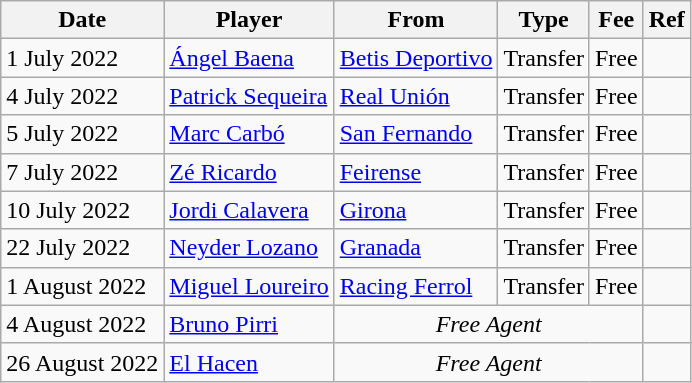<table class="wikitable">
<tr>
<th>Date</th>
<th>Player</th>
<th>From</th>
<th>Type</th>
<th>Fee</th>
<th>Ref</th>
</tr>
<tr>
<td>1 July 2022</td>
<td> <a href='#'>Ángel Baena</a></td>
<td><a href='#'>Betis Deportivo</a></td>
<td align=center>Transfer</td>
<td align=center>Free</td>
<td align=center></td>
</tr>
<tr>
<td>4 July 2022</td>
<td> <a href='#'>Patrick Sequeira</a></td>
<td><a href='#'>Real Unión</a></td>
<td align=center>Transfer</td>
<td align=center>Free</td>
<td align=center></td>
</tr>
<tr>
<td>5 July 2022</td>
<td> <a href='#'>Marc Carbó</a></td>
<td><a href='#'>San Fernando</a></td>
<td align=center>Transfer</td>
<td align=center>Free</td>
<td align=center></td>
</tr>
<tr>
<td>7 July 2022</td>
<td> <a href='#'>Zé Ricardo</a></td>
<td> <a href='#'>Feirense</a></td>
<td align=center>Transfer</td>
<td align=center>Free</td>
<td align=center></td>
</tr>
<tr>
<td>10 July 2022</td>
<td> <a href='#'>Jordi Calavera</a></td>
<td><a href='#'>Girona</a></td>
<td align=center>Transfer</td>
<td align=center>Free</td>
<td align=center></td>
</tr>
<tr>
<td>22 July 2022</td>
<td> <a href='#'>Neyder Lozano</a></td>
<td><a href='#'>Granada</a></td>
<td align=center>Transfer</td>
<td align=center>Free</td>
<td align=center></td>
</tr>
<tr>
<td>1 August 2022</td>
<td> <a href='#'>Miguel Loureiro</a></td>
<td><a href='#'>Racing Ferrol</a></td>
<td align=center>Transfer</td>
<td align=center>Free</td>
<td align=center></td>
</tr>
<tr>
<td>4 August 2022</td>
<td> <a href='#'>Bruno Pirri</a></td>
<td colspan="3" align=center><em>Free Agent</em></td>
<td align=center></td>
</tr>
<tr>
<td>26 August 2022</td>
<td> <a href='#'>El Hacen</a></td>
<td colspan="3" align=center><em>Free Agent</em></td>
<td align=center></td>
</tr>
</table>
